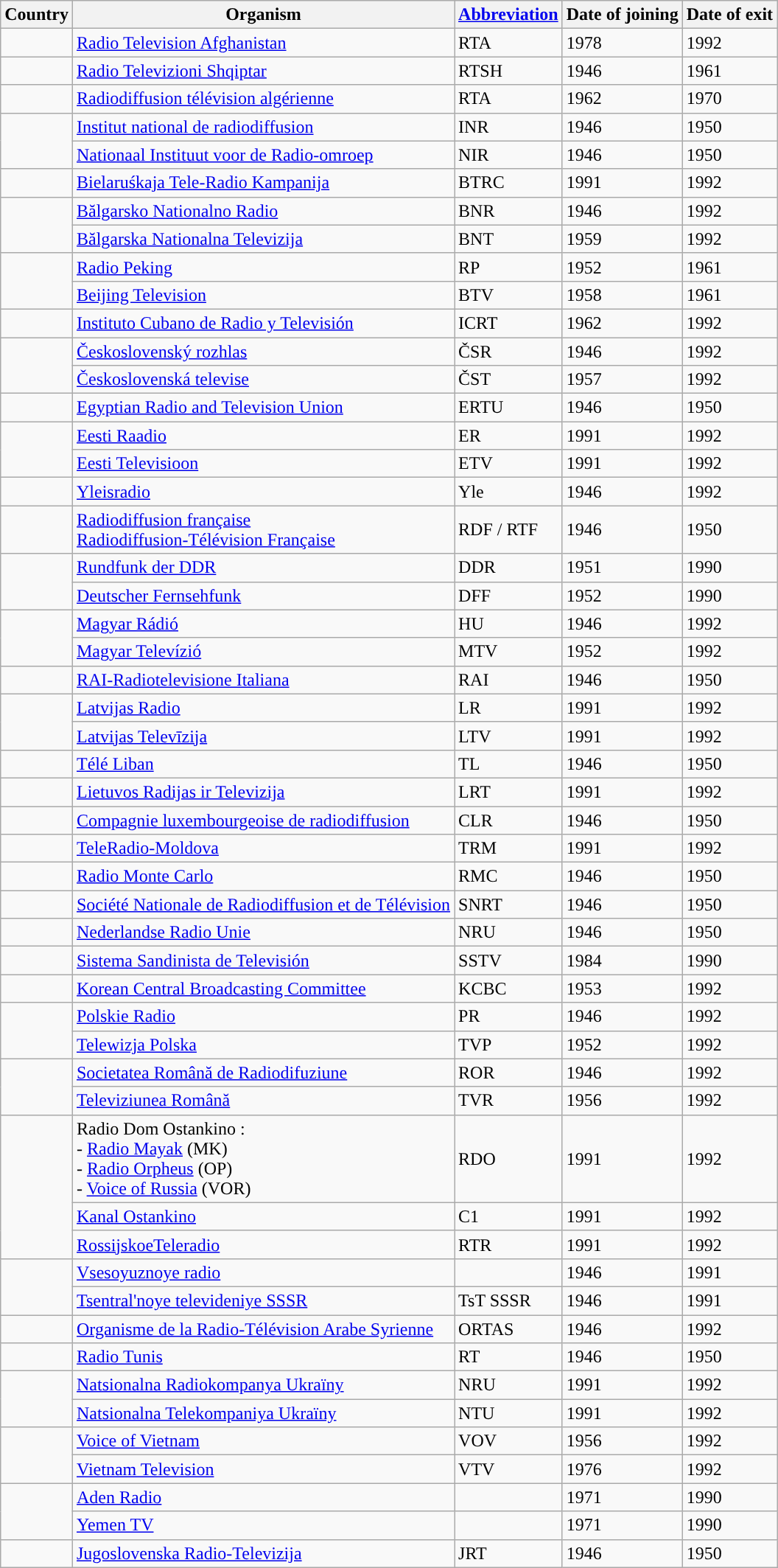<table class="wikitable sortable" style="text-align:left; font-size:100%">
<tr>
<th align=center>Country</th>
<th align=center>Organism</th>
<th align=center><a href='#'>Abbreviation</a></th>
<th align=center>Date of  joining</th>
<th align=center>Date of exit</th>
</tr>
<tr>
<td align=left></td>
<td><a href='#'>Radio Television Afghanistan</a></td>
<td>RTA</td>
<td>1978</td>
<td>1992</td>
</tr>
<tr>
<td align=left></td>
<td><a href='#'>Radio Televizioni Shqiptar</a></td>
<td>RTSH</td>
<td>1946</td>
<td>1961</td>
</tr>
<tr>
<td align=left></td>
<td><a href='#'>Radiodiffusion télévision algérienne</a></td>
<td>RTA</td>
<td>1962</td>
<td>1970</td>
</tr>
<tr>
<td rowspan="2   align=left"></td>
<td><a href='#'>Institut national de radiodiffusion</a></td>
<td>INR</td>
<td>1946</td>
<td>1950</td>
</tr>
<tr>
<td><a href='#'>Nationaal Instituut voor de Radio-omroep</a></td>
<td>NIR</td>
<td>1946</td>
<td>1950</td>
</tr>
<tr>
<td align=left></td>
<td><a href='#'>Bielaruśkaja Tele-Radio Kampanija</a></td>
<td>BTRC</td>
<td>1991</td>
<td>1992</td>
</tr>
<tr>
<td align=left rowspan="2"></td>
<td><a href='#'>Bălgarsko Nationalno Radio</a></td>
<td>BNR</td>
<td>1946</td>
<td>1992</td>
</tr>
<tr>
<td><a href='#'>Bălgarska Nationalna Televizija</a></td>
<td>BNT</td>
<td>1959</td>
<td>1992</td>
</tr>
<tr>
<td align=left rowspan="2"></td>
<td><a href='#'>Radio Peking</a></td>
<td>RP</td>
<td>1952</td>
<td>1961</td>
</tr>
<tr>
<td><a href='#'>Beijing Television</a></td>
<td>BTV</td>
<td>1958</td>
<td>1961</td>
</tr>
<tr>
<td align=left></td>
<td><a href='#'>Instituto Cubano de Radio y Televisión</a></td>
<td>ICRT</td>
<td>1962</td>
<td>1992</td>
</tr>
<tr>
<td rowspan="2"  align=left></td>
<td><a href='#'>Československý rozhlas</a></td>
<td>ČSR</td>
<td>1946</td>
<td>1992</td>
</tr>
<tr>
<td><a href='#'>Československá televise</a></td>
<td>ČST</td>
<td>1957</td>
<td>1992</td>
</tr>
<tr>
<td align=left></td>
<td><a href='#'>Egyptian Radio and Television Union</a></td>
<td>ERTU</td>
<td>1946</td>
<td>1950</td>
</tr>
<tr>
<td align=left rowspan="2"></td>
<td><a href='#'>Eesti Raadio</a></td>
<td>ER</td>
<td>1991</td>
<td>1992</td>
</tr>
<tr>
<td><a href='#'>Eesti Televisioon</a></td>
<td>ETV</td>
<td>1991</td>
<td>1992</td>
</tr>
<tr>
<td align=left></td>
<td><a href='#'>Yleisradio</a></td>
<td>Yle</td>
<td>1946</td>
<td>1992</td>
</tr>
<tr>
<td align=left></td>
<td><a href='#'>Radiodiffusion française</a><br><a href='#'>Radiodiffusion-Télévision Française</a></td>
<td>RDF / RTF</td>
<td>1946</td>
<td>1950</td>
</tr>
<tr>
<td rowspan="2"  align=left></td>
<td><a href='#'>Rundfunk der DDR</a></td>
<td>DDR</td>
<td>1951</td>
<td>1990</td>
</tr>
<tr>
<td><a href='#'>Deutscher Fernsehfunk</a></td>
<td>DFF</td>
<td>1952</td>
<td>1990</td>
</tr>
<tr>
<td align=left rowspan="2"></td>
<td><a href='#'>Magyar Rádió</a></td>
<td>HU</td>
<td>1946</td>
<td>1992</td>
</tr>
<tr>
<td><a href='#'>Magyar Televízió</a></td>
<td>MTV</td>
<td>1952</td>
<td>1992</td>
</tr>
<tr>
<td align=left></td>
<td><a href='#'>RAI-Radiotelevisione Italiana</a></td>
<td>RAI</td>
<td>1946</td>
<td>1950</td>
</tr>
<tr>
<td align=left rowspan="2"></td>
<td><a href='#'>Latvijas Radio</a></td>
<td>LR</td>
<td>1991</td>
<td>1992</td>
</tr>
<tr>
<td><a href='#'>Latvijas Televīzija</a></td>
<td>LTV</td>
<td>1991</td>
<td>1992</td>
</tr>
<tr>
<td align=left></td>
<td><a href='#'>Télé Liban</a></td>
<td>TL</td>
<td>1946</td>
<td>1950</td>
</tr>
<tr>
<td align=left></td>
<td><a href='#'>Lietuvos Radijas ir Televizija</a></td>
<td>LRT</td>
<td>1991</td>
<td>1992</td>
</tr>
<tr>
<td align=left></td>
<td><a href='#'>Compagnie luxembourgeoise de radiodiffusion</a></td>
<td>CLR</td>
<td>1946</td>
<td>1950</td>
</tr>
<tr>
<td align=left></td>
<td><a href='#'>TeleRadio-Moldova</a></td>
<td>TRM</td>
<td>1991</td>
<td>1992</td>
</tr>
<tr>
<td align=left></td>
<td><a href='#'>Radio Monte Carlo</a></td>
<td>RMC</td>
<td>1946</td>
<td>1950</td>
</tr>
<tr>
<td align=left></td>
<td><a href='#'>Société Nationale de Radiodiffusion et de Télévision</a></td>
<td>SNRT</td>
<td>1946</td>
<td>1950</td>
</tr>
<tr>
<td align=left></td>
<td><a href='#'>Nederlandse Radio Unie</a></td>
<td>NRU</td>
<td>1946</td>
<td>1950</td>
</tr>
<tr>
<td align=left></td>
<td><a href='#'>Sistema Sandinista de Televisión</a></td>
<td>SSTV</td>
<td>1984</td>
<td>1990</td>
</tr>
<tr>
<td align=left></td>
<td><a href='#'>Korean Central Broadcasting Committee</a></td>
<td>KCBC</td>
<td>1953</td>
<td>1992</td>
</tr>
<tr>
<td align=left rowspan="2"></td>
<td><a href='#'>Polskie Radio</a></td>
<td>PR</td>
<td>1946</td>
<td>1992</td>
</tr>
<tr>
<td><a href='#'>Telewizja Polska</a></td>
<td>TVP</td>
<td>1952</td>
<td>1992</td>
</tr>
<tr>
<td align=left rowspan="2"></td>
<td><a href='#'>Societatea Română de Radiodifuziune</a></td>
<td>ROR</td>
<td>1946</td>
<td>1992</td>
</tr>
<tr>
<td><a href='#'>Televiziunea Română</a></td>
<td>TVR</td>
<td>1956</td>
<td>1992</td>
</tr>
<tr>
<td align=left rowspan="3"></td>
<td>Radio Dom Ostankino : <em><br></em> - <a href='#'>Radio Mayak</a> (MK)<em><br></em>- <a href='#'>Radio Orpheus</a> (OP)<em><br></em>- <a href='#'>Voice of Russia</a> (VOR)<em></td>
<td>RDO</td>
<td>1991</td>
<td>1992</td>
</tr>
<tr>
<td><a href='#'>Kanal Ostankino</a></td>
<td>C1</td>
<td>1991</td>
<td>1992</td>
</tr>
<tr>
<td><a href='#'>RossijskoeTeleradio</a></td>
<td>RTR</td>
<td>1991</td>
<td>1992</td>
</tr>
<tr>
<td align=left rowspan="2"></td>
<td><a href='#'>Vsesoyuznoye radio</a></td>
<td></td>
<td>1946</td>
<td>1991</td>
</tr>
<tr>
<td><a href='#'>Tsentral'noye televideniye SSSR</a></td>
<td>TsT SSSR</td>
<td>1946</td>
<td>1991</td>
</tr>
<tr>
<td align=left></td>
<td><a href='#'>Organisme de la Radio-Télévision Arabe Syrienne</a></td>
<td>ORTAS</td>
<td>1946</td>
<td>1992</td>
</tr>
<tr>
<td align=left></td>
<td><a href='#'>Radio Tunis</a></td>
<td>RT</td>
<td>1946</td>
<td>1950</td>
</tr>
<tr>
<td align=left rowspan="2"></td>
<td><a href='#'>Natsionalna Radiokompanya Ukraïny</a></td>
<td>NRU</td>
<td>1991</td>
<td>1992</td>
</tr>
<tr>
<td><a href='#'>Natsionalna Telekompaniya Ukraïny</a></td>
<td>NTU</td>
<td>1991</td>
<td>1992</td>
</tr>
<tr>
<td rowspan="2"  align=left></td>
<td><a href='#'>Voice of Vietnam</a></td>
<td>VOV</td>
<td>1956</td>
<td>1992</td>
</tr>
<tr>
<td><a href='#'>Vietnam Television</a></td>
<td>VTV</td>
<td>1976</td>
<td>1992</td>
</tr>
<tr>
<td rowspan="2"  align=left></td>
<td><a href='#'>Aden Radio</a></td>
<td></td>
<td>1971</td>
<td>1990</td>
</tr>
<tr>
<td><a href='#'>Yemen TV</a></td>
<td></td>
<td>1971</td>
<td>1990</td>
</tr>
<tr>
<td align=left></td>
<td><a href='#'>Jugoslovenska Radio-Televizija</a></td>
<td>JRT</td>
<td>1946</td>
<td>1950</td>
</tr>
</table>
